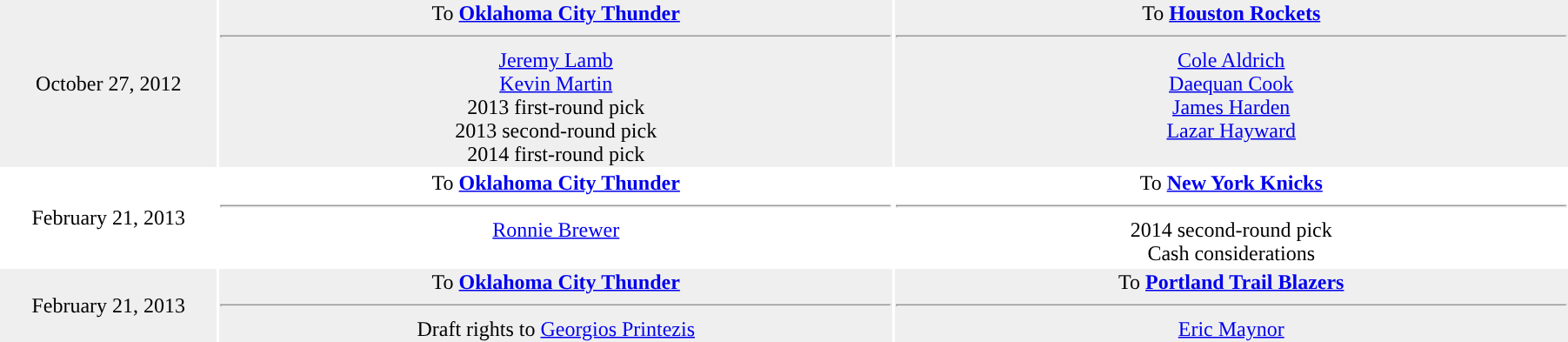<table style="text-align: center">
<tr style="background:#eeee">
<td style="width:10%">October 27, 2012</td>
<td style="width:31%; vertical-align:top;">To <strong><a href='#'>Oklahoma City Thunder</a></strong><hr><a href='#'>Jeremy Lamb</a><br><a href='#'>Kevin Martin</a><br>2013 first-round pick<br>2013 second-round pick<br>2014 first-round pick</td>
<td style="width:31%; vertical-align:top;">To <strong><a href='#'>Houston Rockets</a></strong><hr><a href='#'>Cole Aldrich</a><br><a href='#'>Daequan Cook</a><br><a href='#'>James Harden</a><br><a href='#'>Lazar Hayward</a></td>
</tr>
<tr>
<td style="width:10%">February 21, 2013</td>
<td style="width:31%; vertical-align:top;">To <strong><a href='#'>Oklahoma City Thunder</a></strong><hr><a href='#'>Ronnie Brewer</a></td>
<td style="width:31%; vertical-align:top;">To <strong><a href='#'>New York Knicks</a></strong><hr>2014 second-round pick<br>Cash considerations</td>
</tr>
<tr style="background:#eeee">
<td style="width:10%">February 21, 2013</td>
<td style="width:31%; vertical-align:top;">To <strong><a href='#'>Oklahoma City Thunder</a></strong><hr>Draft rights to <a href='#'>Georgios Printezis</a></td>
<td style="width:31%; vertical-align:top;">To <strong><a href='#'>Portland Trail Blazers</a></strong><hr><a href='#'>Eric Maynor</a></td>
</tr>
</table>
